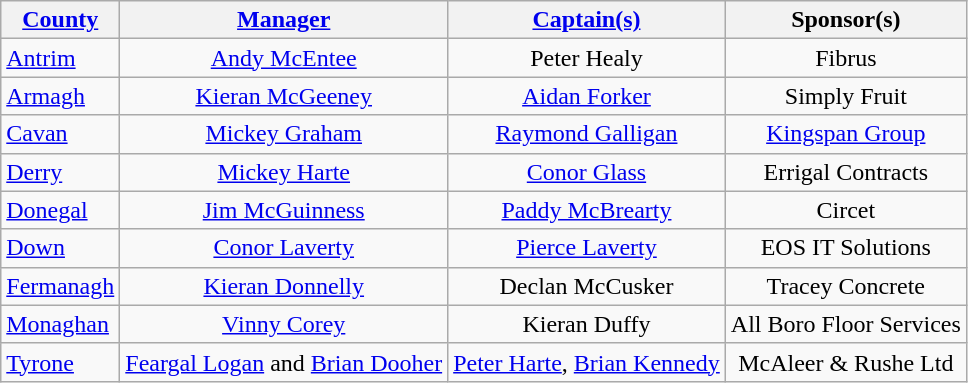<table class="wikitable sortable" style="text-align:center">
<tr>
<th><a href='#'>County</a></th>
<th><a href='#'>Manager</a></th>
<th><a href='#'>Captain(s)</a></th>
<th>Sponsor(s)</th>
</tr>
<tr>
<td style="text-align:left"> <a href='#'>Antrim</a></td>
<td><a href='#'>Andy McEntee</a></td>
<td>Peter Healy</td>
<td>Fibrus</td>
</tr>
<tr>
<td style="text-align:left"> <a href='#'>Armagh</a></td>
<td><a href='#'>Kieran McGeeney</a></td>
<td><a href='#'>Aidan Forker</a></td>
<td>Simply Fruit</td>
</tr>
<tr>
<td style="text-align:left"> <a href='#'>Cavan</a></td>
<td><a href='#'>Mickey Graham</a></td>
<td><a href='#'>Raymond Galligan</a></td>
<td><a href='#'>Kingspan Group</a></td>
</tr>
<tr>
<td style="text-align:left"> <a href='#'>Derry</a></td>
<td><a href='#'>Mickey Harte</a></td>
<td><a href='#'>Conor Glass</a></td>
<td>Errigal Contracts</td>
</tr>
<tr>
<td style="text-align:left"> <a href='#'>Donegal</a></td>
<td><a href='#'>Jim McGuinness</a></td>
<td><a href='#'>Paddy McBrearty</a></td>
<td>Circet</td>
</tr>
<tr>
<td style="text-align:left"> <a href='#'>Down</a></td>
<td><a href='#'>Conor Laverty</a></td>
<td><a href='#'>Pierce Laverty</a></td>
<td>EOS IT Solutions</td>
</tr>
<tr>
<td style="text-align:left"> <a href='#'>Fermanagh</a></td>
<td><a href='#'>Kieran Donnelly</a></td>
<td>Declan McCusker</td>
<td>Tracey Concrete</td>
</tr>
<tr>
<td style="text-align:left"> <a href='#'>Monaghan</a></td>
<td><a href='#'>Vinny Corey</a></td>
<td>Kieran Duffy</td>
<td>All Boro Floor Services</td>
</tr>
<tr>
<td style="text-align:left"> <a href='#'>Tyrone</a></td>
<td><a href='#'>Feargal Logan</a> and <a href='#'>Brian Dooher</a></td>
<td><a href='#'>Peter Harte</a>, <a href='#'>Brian Kennedy</a></td>
<td>McAleer & Rushe Ltd</td>
</tr>
</table>
